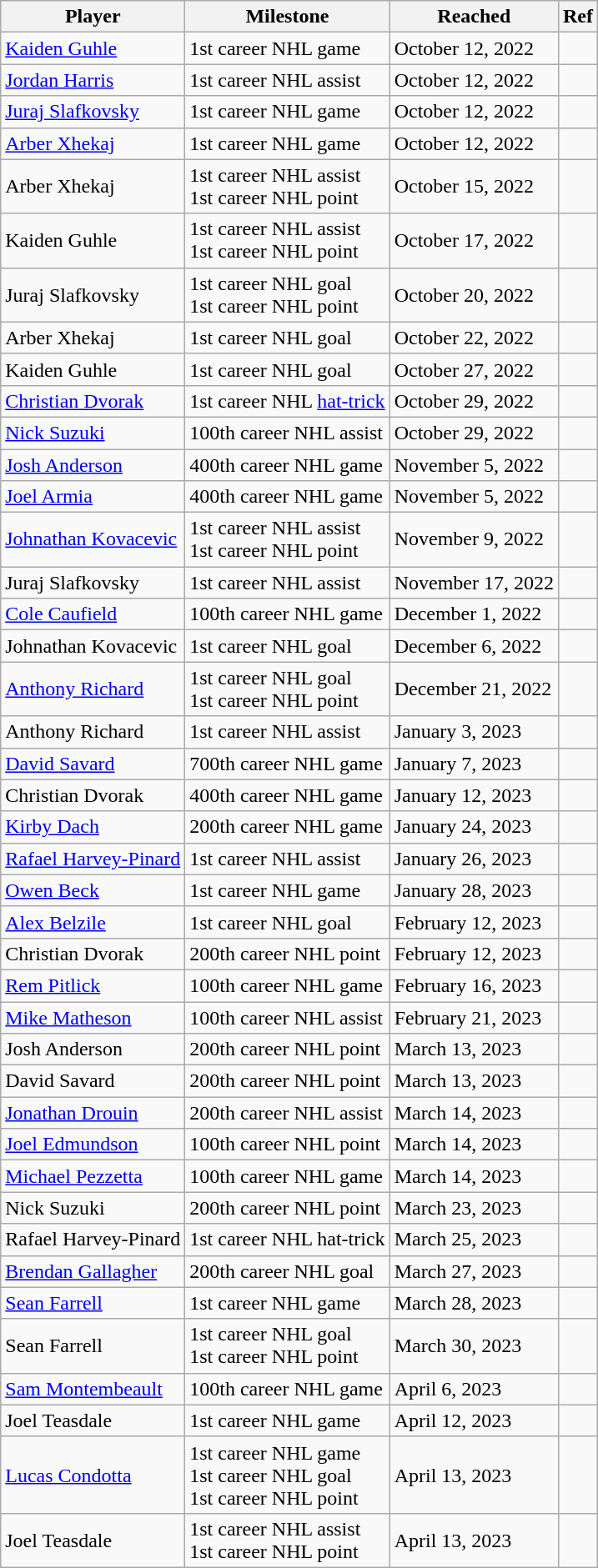<table class="wikitable sortable">
<tr align=center>
<th>Player</th>
<th>Milestone</th>
<th data-sort-type="date">Reached</th>
<th>Ref</th>
</tr>
<tr>
<td><a href='#'>Kaiden Guhle</a></td>
<td>1st career NHL game</td>
<td>October 12, 2022</td>
<td></td>
</tr>
<tr>
<td><a href='#'>Jordan Harris</a></td>
<td>1st career NHL assist</td>
<td>October 12, 2022</td>
<td></td>
</tr>
<tr>
<td><a href='#'>Juraj Slafkovsky</a></td>
<td>1st career NHL game</td>
<td>October 12, 2022</td>
<td></td>
</tr>
<tr>
<td><a href='#'>Arber Xhekaj</a></td>
<td>1st career NHL game</td>
<td>October 12, 2022</td>
<td></td>
</tr>
<tr>
<td>Arber Xhekaj</td>
<td>1st career NHL assist<br>1st career NHL point</td>
<td>October 15, 2022</td>
<td></td>
</tr>
<tr>
<td>Kaiden Guhle</td>
<td>1st career NHL assist<br>1st career NHL point</td>
<td>October 17, 2022</td>
<td></td>
</tr>
<tr>
<td>Juraj Slafkovsky</td>
<td>1st career NHL goal<br>1st career NHL point</td>
<td>October 20, 2022</td>
<td></td>
</tr>
<tr>
<td>Arber Xhekaj</td>
<td>1st career NHL goal</td>
<td>October 22, 2022</td>
<td></td>
</tr>
<tr>
<td>Kaiden Guhle</td>
<td>1st career NHL goal</td>
<td>October 27, 2022</td>
<td></td>
</tr>
<tr>
<td><a href='#'>Christian Dvorak</a></td>
<td>1st career NHL <a href='#'>hat-trick</a></td>
<td>October 29, 2022</td>
<td></td>
</tr>
<tr>
<td><a href='#'>Nick Suzuki</a></td>
<td>100th career NHL assist</td>
<td>October 29, 2022</td>
<td></td>
</tr>
<tr>
<td><a href='#'>Josh Anderson</a></td>
<td>400th career NHL game</td>
<td>November 5, 2022</td>
<td></td>
</tr>
<tr>
<td><a href='#'>Joel Armia</a></td>
<td>400th career NHL game</td>
<td>November 5, 2022</td>
<td></td>
</tr>
<tr>
<td><a href='#'>Johnathan Kovacevic</a></td>
<td>1st career NHL assist<br>1st career NHL point</td>
<td>November 9, 2022</td>
<td></td>
</tr>
<tr>
<td>Juraj Slafkovsky</td>
<td>1st career NHL assist</td>
<td>November 17, 2022</td>
<td></td>
</tr>
<tr>
<td><a href='#'>Cole Caufield</a></td>
<td>100th career NHL game</td>
<td>December 1, 2022</td>
<td></td>
</tr>
<tr>
<td>Johnathan Kovacevic</td>
<td>1st career NHL goal</td>
<td>December 6, 2022</td>
<td></td>
</tr>
<tr>
<td><a href='#'>Anthony Richard</a></td>
<td>1st career NHL goal<br>1st career NHL point</td>
<td>December 21, 2022</td>
<td></td>
</tr>
<tr>
<td>Anthony Richard</td>
<td>1st career NHL assist</td>
<td>January 3, 2023</td>
<td></td>
</tr>
<tr>
<td><a href='#'>David Savard</a></td>
<td>700th career NHL game</td>
<td>January 7, 2023</td>
<td></td>
</tr>
<tr>
<td>Christian Dvorak</td>
<td>400th career NHL game</td>
<td>January 12, 2023</td>
<td></td>
</tr>
<tr>
<td><a href='#'>Kirby Dach</a></td>
<td>200th career NHL game</td>
<td>January 24, 2023</td>
<td></td>
</tr>
<tr>
<td><a href='#'>Rafael Harvey-Pinard</a></td>
<td>1st career NHL assist</td>
<td>January 26, 2023</td>
<td></td>
</tr>
<tr>
<td><a href='#'>Owen Beck</a></td>
<td>1st career NHL game</td>
<td>January 28, 2023</td>
<td></td>
</tr>
<tr>
<td><a href='#'>Alex Belzile</a></td>
<td>1st career NHL goal</td>
<td>February 12, 2023</td>
<td></td>
</tr>
<tr>
<td>Christian Dvorak</td>
<td>200th career NHL point</td>
<td>February 12, 2023</td>
<td></td>
</tr>
<tr>
<td><a href='#'>Rem Pitlick</a></td>
<td>100th career NHL game</td>
<td>February 16, 2023</td>
<td></td>
</tr>
<tr>
<td><a href='#'>Mike Matheson</a></td>
<td>100th career NHL assist</td>
<td>February 21, 2023</td>
<td></td>
</tr>
<tr>
<td>Josh Anderson</td>
<td>200th career NHL point</td>
<td>March 13, 2023</td>
<td></td>
</tr>
<tr>
<td>David Savard</td>
<td>200th career NHL point</td>
<td>March 13, 2023</td>
<td></td>
</tr>
<tr>
<td><a href='#'>Jonathan Drouin</a></td>
<td>200th career NHL assist</td>
<td>March 14, 2023</td>
<td></td>
</tr>
<tr>
<td><a href='#'>Joel Edmundson</a></td>
<td>100th career NHL point</td>
<td>March 14, 2023</td>
<td></td>
</tr>
<tr>
<td><a href='#'>Michael Pezzetta</a></td>
<td>100th career NHL game</td>
<td>March 14, 2023</td>
<td></td>
</tr>
<tr>
<td>Nick Suzuki</td>
<td>200th career NHL point</td>
<td>March 23, 2023</td>
<td></td>
</tr>
<tr>
<td>Rafael Harvey-Pinard</td>
<td>1st career NHL hat-trick</td>
<td>March 25, 2023</td>
<td></td>
</tr>
<tr>
<td><a href='#'>Brendan Gallagher</a></td>
<td>200th career NHL goal</td>
<td>March 27, 2023</td>
<td></td>
</tr>
<tr>
<td><a href='#'>Sean Farrell</a></td>
<td>1st career NHL game</td>
<td>March 28, 2023</td>
<td></td>
</tr>
<tr>
<td>Sean Farrell</td>
<td>1st career NHL goal<br>1st career NHL point</td>
<td>March 30, 2023</td>
<td></td>
</tr>
<tr>
<td><a href='#'>Sam Montembeault</a></td>
<td>100th career NHL game</td>
<td>April 6, 2023</td>
<td></td>
</tr>
<tr>
<td>Joel Teasdale</td>
<td>1st career NHL game</td>
<td>April 12, 2023</td>
<td></td>
</tr>
<tr>
<td><a href='#'>Lucas Condotta</a></td>
<td>1st career NHL game<br>1st career NHL goal<br>1st career NHL point</td>
<td>April 13, 2023</td>
<td></td>
</tr>
<tr>
<td>Joel Teasdale</td>
<td>1st career NHL assist<br>1st career NHL point</td>
<td>April 13, 2023</td>
<td></td>
</tr>
</table>
